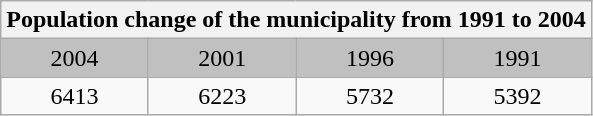<table class="wikitable">
<tr>
<th colspan="4">Population change of the municipality from 1991 to 2004</th>
</tr>
<tr bgcolor="#C0C0C0">
<td align="center">2004</td>
<td align="center">2001</td>
<td align="center">1996</td>
<td align="center">1991</td>
</tr>
<tr>
<td align="center">6413</td>
<td align="center">6223</td>
<td align="center">5732</td>
<td align="center">5392</td>
</tr>
</table>
